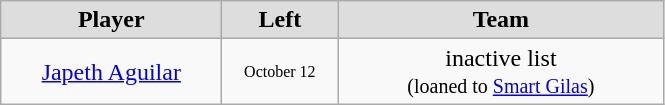<table class="wikitable" style="text-align: center">
<tr align="center"  bgcolor="#dddddd">
<td style="width:140px"><strong>Player</strong></td>
<td style="width:70px"><strong>Left</strong></td>
<td style="width:210px"><strong>Team</strong></td>
</tr>
<tr style="height:40px">
<td><a href='#'>Japeth Aguilar</a></td>
<td style="font-size: 80%"><small>October 12</small></td>
<td>inactive list <br><small>(loaned to <a href='#'>Smart Gilas</a>)</small></td>
</tr>
</table>
